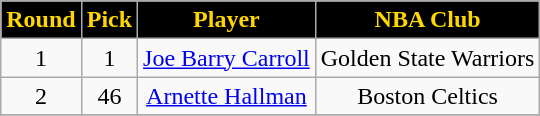<table class="wikitable" width="00%">
<tr align="center"  style="background:black;color:gold;">
<td><strong>Round</strong></td>
<td><strong>Pick</strong></td>
<td><strong>Player</strong></td>
<td><strong>NBA Club</strong></td>
</tr>
<tr align="center" bgcolor="">
<td>1</td>
<td>1</td>
<td><a href='#'>Joe Barry Carroll</a></td>
<td>Golden State Warriors</td>
</tr>
<tr align="center" bgcolor="">
<td>2</td>
<td>46</td>
<td><a href='#'>Arnette Hallman</a></td>
<td>Boston Celtics</td>
</tr>
<tr align="center" bgcolor="">
</tr>
</table>
